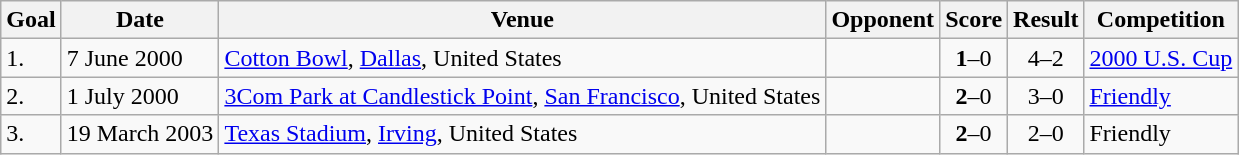<table class="wikitable plainrowheaders sortable">
<tr>
<th>Goal</th>
<th>Date</th>
<th>Venue</th>
<th>Opponent</th>
<th>Score</th>
<th>Result</th>
<th>Competition</th>
</tr>
<tr>
<td>1.</td>
<td>7 June 2000</td>
<td><a href='#'>Cotton Bowl</a>, <a href='#'>Dallas</a>, United States</td>
<td></td>
<td align=center><strong>1</strong>–0</td>
<td align=center>4–2</td>
<td><a href='#'>2000 U.S. Cup</a></td>
</tr>
<tr>
<td>2.</td>
<td>1 July 2000</td>
<td><a href='#'>3Com Park at Candlestick Point</a>, <a href='#'>San Francisco</a>, United States</td>
<td></td>
<td align=center><strong>2</strong>–0</td>
<td align=center>3–0</td>
<td><a href='#'>Friendly</a></td>
</tr>
<tr>
<td>3.</td>
<td>19 March 2003</td>
<td><a href='#'>Texas Stadium</a>, <a href='#'>Irving</a>, United States</td>
<td></td>
<td align=center><strong>2</strong>–0</td>
<td align=center>2–0</td>
<td>Friendly</td>
</tr>
</table>
